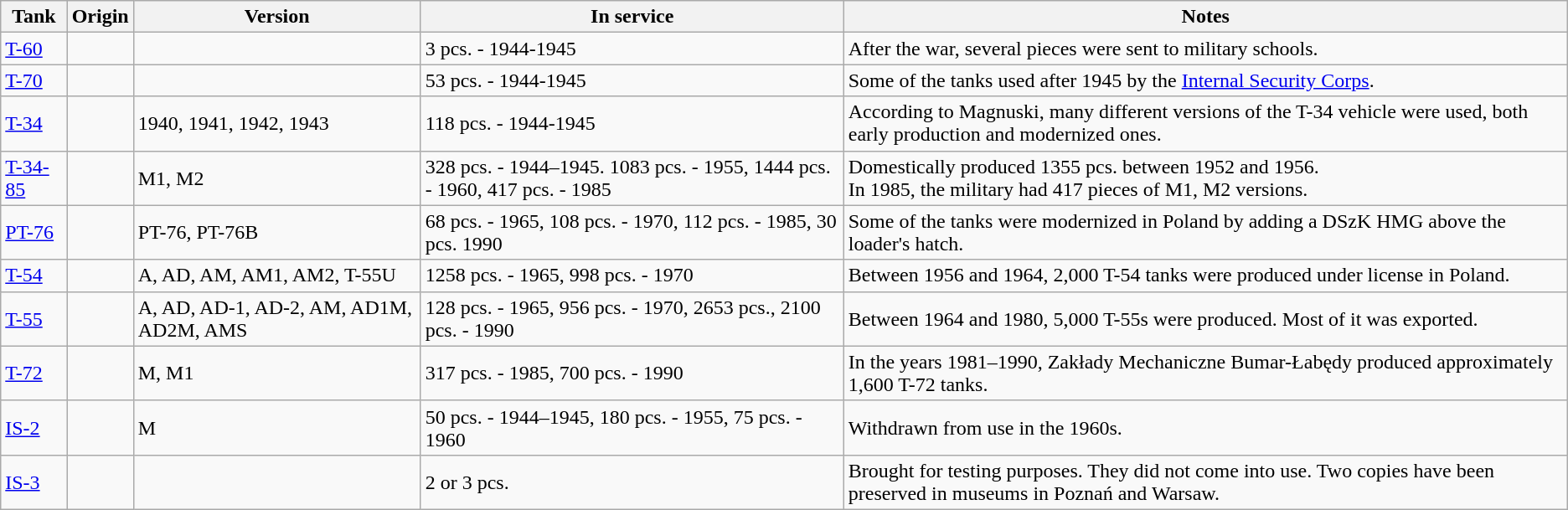<table class="wikitable">
<tr>
<th>Tank</th>
<th>Origin</th>
<th>Version</th>
<th>In service</th>
<th>Notes</th>
</tr>
<tr>
<td><a href='#'>T-60</a></td>
<td></td>
<td></td>
<td>3 pcs. - 1944-1945</td>
<td>After the war, several pieces were sent to military schools.</td>
</tr>
<tr>
<td><a href='#'>T-70</a></td>
<td></td>
<td></td>
<td>53 pcs. - 1944-1945</td>
<td>Some of the tanks used after 1945 by the <a href='#'>Internal Security Corps</a>.</td>
</tr>
<tr>
<td><a href='#'>T-34</a></td>
<td></td>
<td>1940, 1941, 1942, 1943</td>
<td>118 pcs. - 1944-1945</td>
<td>According to Magnuski, many different versions of the T-34 vehicle were used, both early production and modernized ones.</td>
</tr>
<tr>
<td><a href='#'>T-34-85</a></td>
<td><br></td>
<td>M1, M2</td>
<td>328 pcs. - 1944–1945. 1083 pcs. - 1955, 1444 pcs. - 1960, 417  pcs. - 1985</td>
<td>Domestically produced 1355 pcs. between 1952 and 1956.<br>In 1985, the military had 417 pieces of M1, M2 versions.</td>
</tr>
<tr>
<td><a href='#'>PT-76</a></td>
<td></td>
<td>PT-76, PT-76B</td>
<td>68 pcs. - 1965, 108 pcs. - 1970, 112 pcs. - 1985, 30 pcs. 1990</td>
<td>Some of the tanks were modernized in Poland by adding a DSzK HMG above the loader's hatch.</td>
</tr>
<tr>
<td><a href='#'>T-54</a></td>
<td><br></td>
<td>A, AD, AM, AM1, AM2, T-55U</td>
<td>1258 pcs. - 1965, 998 pcs. - 1970</td>
<td>Between 1956 and 1964, 2,000 T-54 tanks were produced under license in Poland.</td>
</tr>
<tr>
<td><a href='#'>T-55</a></td>
<td><br></td>
<td>A, AD, AD-1, AD-2, AM, AD1M, AD2M, AMS</td>
<td>128 pcs. - 1965, 956 pcs. - 1970, 2653 pcs., 2100 pcs. - 1990</td>
<td>Between 1964 and 1980, 5,000 T-55s were produced. Most of it was exported.</td>
</tr>
<tr>
<td><a href='#'>T-72</a></td>
<td><br></td>
<td>M, M1</td>
<td>317 pcs. - 1985, 700 pcs. - 1990</td>
<td>In the years 1981–1990, Zakłady Mechaniczne Bumar-Łabędy produced approximately 1,600 T-72 tanks.</td>
</tr>
<tr>
<td><a href='#'>IS-2</a></td>
<td></td>
<td>M</td>
<td>50 pcs. - 1944–1945, 180 pcs. - 1955, 75 pcs. - 1960</td>
<td>Withdrawn from use in the 1960s.</td>
</tr>
<tr>
<td><a href='#'>IS-3</a></td>
<td></td>
<td></td>
<td>2 or 3 pcs.</td>
<td>Brought for testing purposes. They did not come into use. Two copies have been preserved in museums in Poznań and Warsaw.</td>
</tr>
</table>
